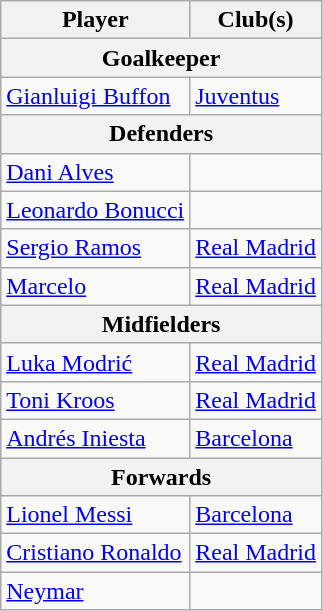<table class="wikitable">
<tr>
<th>Player</th>
<th>Club(s)</th>
</tr>
<tr>
<th colspan="2">Goalkeeper</th>
</tr>
<tr>
<td> <a href='#'>Gianluigi Buffon</a></td>
<td> <a href='#'>Juventus</a></td>
</tr>
<tr>
<th colspan="2">Defenders</th>
</tr>
<tr>
<td> <a href='#'>Dani Alves</a></td>
<td></td>
</tr>
<tr>
<td> <a href='#'>Leonardo Bonucci</a></td>
<td></td>
</tr>
<tr>
<td> <a href='#'>Sergio Ramos</a></td>
<td> <a href='#'>Real Madrid</a></td>
</tr>
<tr>
<td> <a href='#'>Marcelo</a></td>
<td> <a href='#'>Real Madrid</a></td>
</tr>
<tr>
<th colspan="2">Midfielders</th>
</tr>
<tr>
<td> <a href='#'>Luka Modrić</a></td>
<td> <a href='#'>Real Madrid</a></td>
</tr>
<tr>
<td> <a href='#'>Toni Kroos</a></td>
<td> <a href='#'>Real Madrid</a></td>
</tr>
<tr>
<td> <a href='#'>Andrés Iniesta</a></td>
<td> <a href='#'>Barcelona</a></td>
</tr>
<tr>
<th colspan="2">Forwards</th>
</tr>
<tr>
<td> <a href='#'>Lionel Messi</a></td>
<td> <a href='#'>Barcelona</a></td>
</tr>
<tr>
<td> <a href='#'>Cristiano Ronaldo</a></td>
<td> <a href='#'>Real Madrid</a></td>
</tr>
<tr>
<td> <a href='#'>Neymar</a></td>
<td></td>
</tr>
</table>
